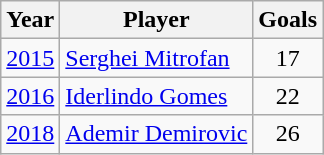<table class="wikitable">
<tr>
<th>Year</th>
<th>Player</th>
<th>Goals</th>
</tr>
<tr>
<td><a href='#'>2015</a></td>
<td> <a href='#'>Serghei Mitrofan</a></td>
<td align=center>17</td>
</tr>
<tr>
<td><a href='#'>2016</a></td>
<td> <a href='#'>Iderlindo Gomes</a></td>
<td align=center>22</td>
</tr>
<tr>
<td><a href='#'>2018</a></td>
<td> <a href='#'>Ademir Demirovic</a></td>
<td align=center>26</td>
</tr>
</table>
